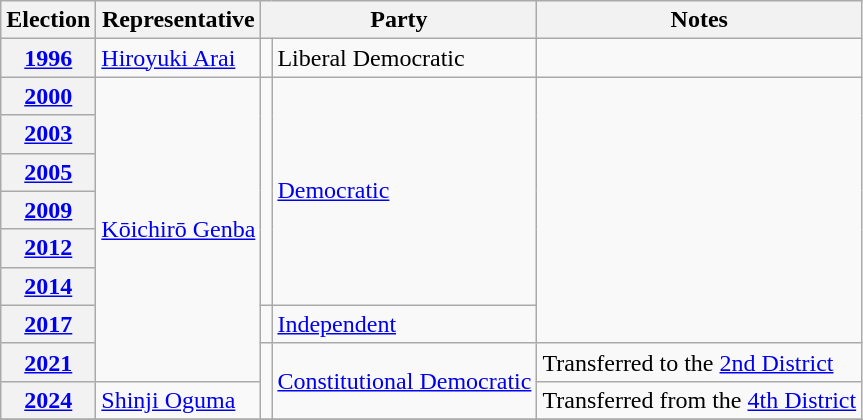<table class=wikitable>
<tr valign=bottom>
<th>Election</th>
<th>Representative</th>
<th colspan="2">Party</th>
<th>Notes</th>
</tr>
<tr>
<th><a href='#'>1996</a></th>
<td rowspan="1"><a href='#'>Hiroyuki Arai</a></td>
<td bgcolor=></td>
<td [Liberal Democratic Party (Japan)>Liberal Democratic</td>
<td rowspan="1"></td>
</tr>
<tr>
<th><a href='#'>2000</a></th>
<td rowspan="8"><a href='#'>Kōichirō Genba</a></td>
<td rowspan="6" bgcolor=></td>
<td rowspan="6"><a href='#'>Democratic</a></td>
<td rowspan="7"></td>
</tr>
<tr>
<th><a href='#'>2003</a></th>
</tr>
<tr>
<th><a href='#'>2005</a></th>
</tr>
<tr>
<th><a href='#'>2009</a></th>
</tr>
<tr>
<th><a href='#'>2012</a></th>
</tr>
<tr>
<th><a href='#'>2014</a></th>
</tr>
<tr>
<th><a href='#'>2017</a></th>
<td bgcolor=></td>
<td><a href='#'>Independent</a></td>
</tr>
<tr>
<th><a href='#'>2021</a></th>
<td rowspan="2" bgcolor=></td>
<td rowspan="2"><a href='#'>Constitutional Democratic</a></td>
<td>Transferred to the <a href='#'>2nd District</a></td>
</tr>
<tr>
<th><a href='#'>2024</a></th>
<td rowspan="1"><a href='#'>Shinji Oguma</a></td>
<td rowspan="1">Transferred from the <a href='#'>4th District</a></td>
</tr>
<tr>
</tr>
</table>
